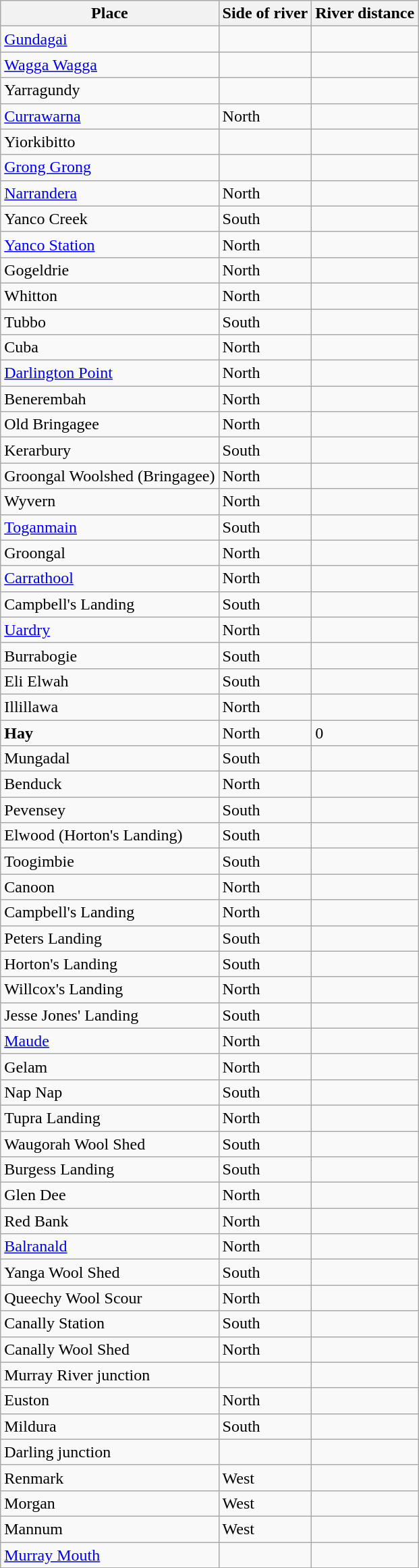<table class="wikitable sortable">
<tr>
<th>Place</th>
<th>Side of river</th>
<th>River distance</th>
</tr>
<tr>
<td><a href='#'>Gundagai</a></td>
<td></td>
<td></td>
</tr>
<tr>
<td><a href='#'>Wagga Wagga</a></td>
<td></td>
<td></td>
</tr>
<tr>
<td>Yarragundy</td>
<td></td>
<td></td>
</tr>
<tr>
<td><a href='#'>Currawarna</a></td>
<td>North</td>
<td></td>
</tr>
<tr>
<td>Yiorkibitto</td>
<td></td>
<td></td>
</tr>
<tr>
<td><a href='#'>Grong Grong</a></td>
<td></td>
<td></td>
</tr>
<tr>
<td><a href='#'>Narrandera</a></td>
<td>North</td>
<td></td>
</tr>
<tr>
<td>Yanco Creek</td>
<td>South</td>
<td></td>
</tr>
<tr>
<td><a href='#'>Yanco Station</a></td>
<td>North</td>
<td></td>
</tr>
<tr>
<td>Gogeldrie</td>
<td>North</td>
<td></td>
</tr>
<tr>
<td>Whitton</td>
<td>North</td>
<td></td>
</tr>
<tr>
<td>Tubbo</td>
<td>South</td>
<td></td>
</tr>
<tr>
<td>Cuba</td>
<td>North</td>
<td></td>
</tr>
<tr>
<td><a href='#'>Darlington Point</a></td>
<td>North</td>
<td></td>
</tr>
<tr>
<td>Benerembah</td>
<td>North</td>
<td></td>
</tr>
<tr>
<td>Old Bringagee</td>
<td>North</td>
<td></td>
</tr>
<tr>
<td>Kerarbury</td>
<td>South</td>
<td></td>
</tr>
<tr>
<td>Groongal Woolshed (Bringagee)</td>
<td>North</td>
<td></td>
</tr>
<tr>
<td>Wyvern</td>
<td>North</td>
<td></td>
</tr>
<tr>
<td><a href='#'>Toganmain</a></td>
<td>South</td>
<td></td>
</tr>
<tr>
<td>Groongal</td>
<td>North</td>
<td></td>
</tr>
<tr>
<td><a href='#'>Carrathool</a></td>
<td>North</td>
<td></td>
</tr>
<tr>
<td>Campbell's Landing</td>
<td>South</td>
<td></td>
</tr>
<tr>
<td><a href='#'>Uardry</a></td>
<td>North</td>
<td></td>
</tr>
<tr>
<td>Burrabogie</td>
<td>South</td>
<td></td>
</tr>
<tr>
<td>Eli Elwah</td>
<td>South</td>
<td></td>
</tr>
<tr>
<td>Illillawa</td>
<td>North</td>
<td></td>
</tr>
<tr>
<td><strong>Hay</strong></td>
<td>North</td>
<td>0</td>
</tr>
<tr>
<td>Mungadal</td>
<td>South</td>
<td></td>
</tr>
<tr>
<td>Benduck</td>
<td>North</td>
<td></td>
</tr>
<tr>
<td>Pevensey</td>
<td>South</td>
<td></td>
</tr>
<tr>
<td>Elwood (Horton's Landing)</td>
<td>South</td>
<td></td>
</tr>
<tr>
<td>Toogimbie</td>
<td>South</td>
<td></td>
</tr>
<tr>
<td>Canoon</td>
<td>North</td>
<td></td>
</tr>
<tr>
<td>Campbell's Landing</td>
<td>North</td>
<td></td>
</tr>
<tr>
<td>Peters Landing</td>
<td>South</td>
<td></td>
</tr>
<tr>
<td>Horton's Landing</td>
<td>South</td>
<td></td>
</tr>
<tr>
<td>Willcox's Landing</td>
<td>North</td>
<td></td>
</tr>
<tr>
<td>Jesse Jones' Landing</td>
<td>South</td>
<td></td>
</tr>
<tr>
<td><a href='#'>Maude</a></td>
<td>North</td>
<td></td>
</tr>
<tr>
<td>Gelam</td>
<td>North</td>
<td></td>
</tr>
<tr>
<td>Nap Nap</td>
<td>South</td>
<td></td>
</tr>
<tr>
<td>Tupra Landing</td>
<td>North</td>
<td></td>
</tr>
<tr>
<td>Waugorah Wool Shed</td>
<td>South</td>
<td></td>
</tr>
<tr>
<td>Burgess Landing</td>
<td>South</td>
<td></td>
</tr>
<tr>
<td>Glen Dee</td>
<td>North</td>
<td></td>
</tr>
<tr>
<td>Red Bank</td>
<td>North</td>
<td></td>
</tr>
<tr>
<td><a href='#'>Balranald</a></td>
<td>North</td>
<td></td>
</tr>
<tr>
<td>Yanga Wool Shed</td>
<td>South</td>
<td></td>
</tr>
<tr>
<td>Queechy Wool Scour</td>
<td>North</td>
<td></td>
</tr>
<tr>
<td>Canally Station</td>
<td>South</td>
<td></td>
</tr>
<tr>
<td>Canally Wool Shed</td>
<td>North</td>
<td></td>
</tr>
<tr>
<td>Murray River junction</td>
<td></td>
<td></td>
</tr>
<tr>
<td>Euston</td>
<td>North</td>
<td></td>
</tr>
<tr>
<td>Mildura</td>
<td>South</td>
<td></td>
</tr>
<tr>
<td>Darling junction</td>
<td></td>
<td></td>
</tr>
<tr>
<td>Renmark</td>
<td>West</td>
<td></td>
</tr>
<tr>
<td>Morgan</td>
<td>West</td>
<td></td>
</tr>
<tr>
<td>Mannum</td>
<td>West</td>
<td></td>
</tr>
<tr>
<td><a href='#'>Murray Mouth</a></td>
<td></td>
<td></td>
</tr>
</table>
